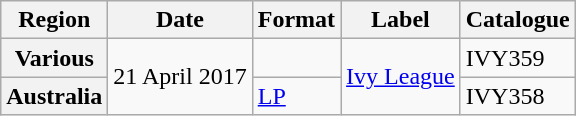<table class="wikitable plainrowheaders">
<tr>
<th scope="col">Region</th>
<th scope="col">Date</th>
<th scope="col">Format</th>
<th scope="col">Label</th>
<th scope="col">Catalogue</th>
</tr>
<tr>
<th scope="row">Various</th>
<td rowspan="2">21 April 2017</td>
<td></td>
<td rowspan="2"><a href='#'>Ivy League</a></td>
<td>IVY359</td>
</tr>
<tr>
<th scope="row">Australia</th>
<td><a href='#'>LP</a></td>
<td>IVY358</td>
</tr>
</table>
